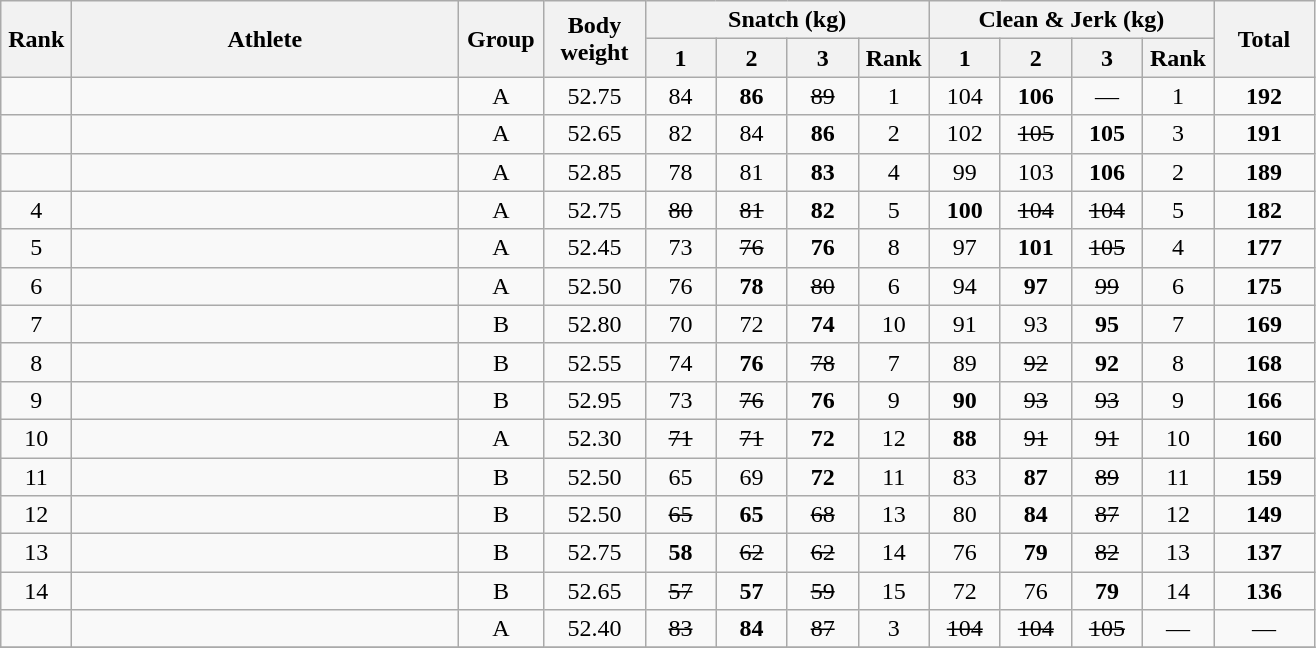<table class = "wikitable" style="text-align:center;">
<tr>
<th rowspan=2 width=40>Rank</th>
<th rowspan=2 width=250>Athlete</th>
<th rowspan=2 width=50>Group</th>
<th rowspan=2 width=60>Body weight</th>
<th colspan=4>Snatch (kg)</th>
<th colspan=4>Clean & Jerk (kg)</th>
<th rowspan=2 width=60>Total</th>
</tr>
<tr>
<th width=40>1</th>
<th width=40>2</th>
<th width=40>3</th>
<th width=40>Rank</th>
<th width=40>1</th>
<th width=40>2</th>
<th width=40>3</th>
<th width=40>Rank</th>
</tr>
<tr>
<td></td>
<td align=left></td>
<td>A</td>
<td>52.75</td>
<td>84</td>
<td><strong>86</strong></td>
<td><s>89</s></td>
<td>1</td>
<td>104</td>
<td><strong>106</strong></td>
<td>—</td>
<td>1</td>
<td><strong>192</strong></td>
</tr>
<tr>
<td></td>
<td align=left></td>
<td>A</td>
<td>52.65</td>
<td>82</td>
<td>84</td>
<td><strong>86</strong></td>
<td>2</td>
<td>102</td>
<td><s>105</s></td>
<td><strong>105</strong></td>
<td>3</td>
<td><strong>191</strong></td>
</tr>
<tr>
<td></td>
<td align=left></td>
<td>A</td>
<td>52.85</td>
<td>78</td>
<td>81</td>
<td><strong>83</strong></td>
<td>4</td>
<td>99</td>
<td>103</td>
<td><strong>106</strong></td>
<td>2</td>
<td><strong>189</strong></td>
</tr>
<tr>
<td>4</td>
<td align=left></td>
<td>A</td>
<td>52.75</td>
<td><s>80</s></td>
<td><s>81</s></td>
<td><strong>82</strong></td>
<td>5</td>
<td><strong>100</strong></td>
<td><s>104</s></td>
<td><s>104</s></td>
<td>5</td>
<td><strong>182</strong></td>
</tr>
<tr>
<td>5</td>
<td align=left></td>
<td>A</td>
<td>52.45</td>
<td>73</td>
<td><s>76</s></td>
<td><strong>76</strong></td>
<td>8</td>
<td>97</td>
<td><strong>101</strong></td>
<td><s>105</s></td>
<td>4</td>
<td><strong>177</strong></td>
</tr>
<tr>
<td>6</td>
<td align=left></td>
<td>A</td>
<td>52.50</td>
<td>76</td>
<td><strong>78</strong></td>
<td><s>80</s></td>
<td>6</td>
<td>94</td>
<td><strong>97</strong></td>
<td><s>99</s></td>
<td>6</td>
<td><strong>175</strong></td>
</tr>
<tr>
<td>7</td>
<td align=left></td>
<td>B</td>
<td>52.80</td>
<td>70</td>
<td>72</td>
<td><strong>74</strong></td>
<td>10</td>
<td>91</td>
<td>93</td>
<td><strong>95</strong></td>
<td>7</td>
<td><strong>169</strong></td>
</tr>
<tr>
<td>8</td>
<td align=left></td>
<td>B</td>
<td>52.55</td>
<td>74</td>
<td><strong>76</strong></td>
<td><s>78</s></td>
<td>7</td>
<td>89</td>
<td><s>92</s></td>
<td><strong>92</strong></td>
<td>8</td>
<td><strong>168</strong></td>
</tr>
<tr>
<td>9</td>
<td align=left></td>
<td>B</td>
<td>52.95</td>
<td>73</td>
<td><s>76</s></td>
<td><strong>76</strong></td>
<td>9</td>
<td><strong>90</strong></td>
<td><s>93</s></td>
<td><s>93</s></td>
<td>9</td>
<td><strong>166</strong></td>
</tr>
<tr>
<td>10</td>
<td align=left></td>
<td>A</td>
<td>52.30</td>
<td><s>71</s></td>
<td><s>71</s></td>
<td><strong>72</strong></td>
<td>12</td>
<td><strong>88</strong></td>
<td><s>91</s></td>
<td><s>91</s></td>
<td>10</td>
<td><strong>160</strong></td>
</tr>
<tr>
<td>11</td>
<td align=left></td>
<td>B</td>
<td>52.50</td>
<td>65</td>
<td>69</td>
<td><strong>72</strong></td>
<td>11</td>
<td>83</td>
<td><strong>87</strong></td>
<td><s>89</s></td>
<td>11</td>
<td><strong>159</strong></td>
</tr>
<tr>
<td>12</td>
<td align=left></td>
<td>B</td>
<td>52.50</td>
<td><s>65</s></td>
<td><strong>65</strong></td>
<td><s>68</s></td>
<td>13</td>
<td>80</td>
<td><strong>84</strong></td>
<td><s>87</s></td>
<td>12</td>
<td><strong>149</strong></td>
</tr>
<tr>
<td>13</td>
<td align=left></td>
<td>B</td>
<td>52.75</td>
<td><strong>58</strong></td>
<td><s>62</s></td>
<td><s>62</s></td>
<td>14</td>
<td>76</td>
<td><strong>79</strong></td>
<td><s>82</s></td>
<td>13</td>
<td><strong>137</strong></td>
</tr>
<tr>
<td>14</td>
<td align=left></td>
<td>B</td>
<td>52.65</td>
<td><s>57</s></td>
<td><strong>57</strong></td>
<td><s>59</s></td>
<td>15</td>
<td>72</td>
<td>76</td>
<td><strong>79</strong></td>
<td>14</td>
<td><strong>136</strong></td>
</tr>
<tr>
<td></td>
<td align=left></td>
<td>A</td>
<td>52.40</td>
<td><s>83</s></td>
<td><strong>84</strong></td>
<td><s>87</s></td>
<td>3</td>
<td><s>104</s></td>
<td><s>104</s></td>
<td><s>105</s></td>
<td>—</td>
<td>—</td>
</tr>
<tr>
</tr>
</table>
